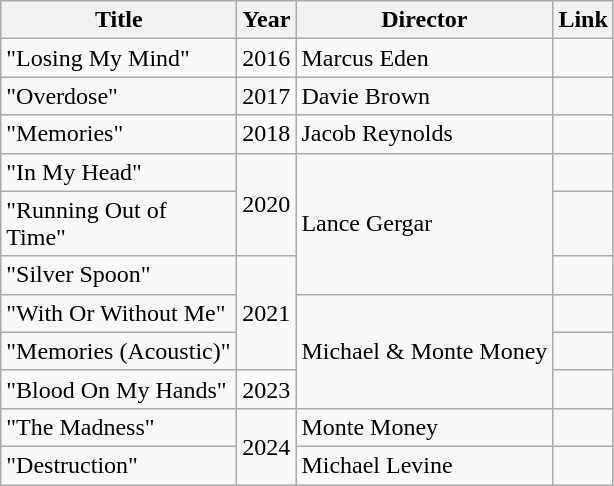<table class="wikitable">
<tr>
<th style="width:150px;">Title</th>
<th>Year</th>
<th>Director</th>
<th>Link</th>
</tr>
<tr>
<td>"Losing My Mind"</td>
<td style="text-align:center;">2016</td>
<td>Marcus Eden</td>
<td></td>
</tr>
<tr>
<td>"Overdose"</td>
<td style="text-align:center;">2017</td>
<td>Davie Brown</td>
<td></td>
</tr>
<tr>
<td>"Memories"</td>
<td style="text-align:center;">2018</td>
<td>Jacob Reynolds</td>
<td></td>
</tr>
<tr>
<td>"In My Head"</td>
<td style="text-align:center;"rowspan="2">2020</td>
<td rowspan="3">Lance Gergar</td>
<td></td>
</tr>
<tr>
<td>"Running Out of Time"</td>
<td></td>
</tr>
<tr>
<td>"Silver Spoon"</td>
<td style="text-align:center;"rowspan="3">2021</td>
<td></td>
</tr>
<tr>
<td>"With Or Without Me"</td>
<td rowspan="3">Michael & Monte Money</td>
<td></td>
</tr>
<tr>
<td>"Memories (Acoustic)"</td>
<td></td>
</tr>
<tr>
<td>"Blood On My Hands"</td>
<td style="text-align:center;">2023</td>
<td></td>
</tr>
<tr>
<td>"The Madness"</td>
<td style="text-align:center;"rowspan="2">2024</td>
<td>Monte Money</td>
<td></td>
</tr>
<tr>
<td>"Destruction"</td>
<td>Michael Levine</td>
<td></td>
</tr>
</table>
